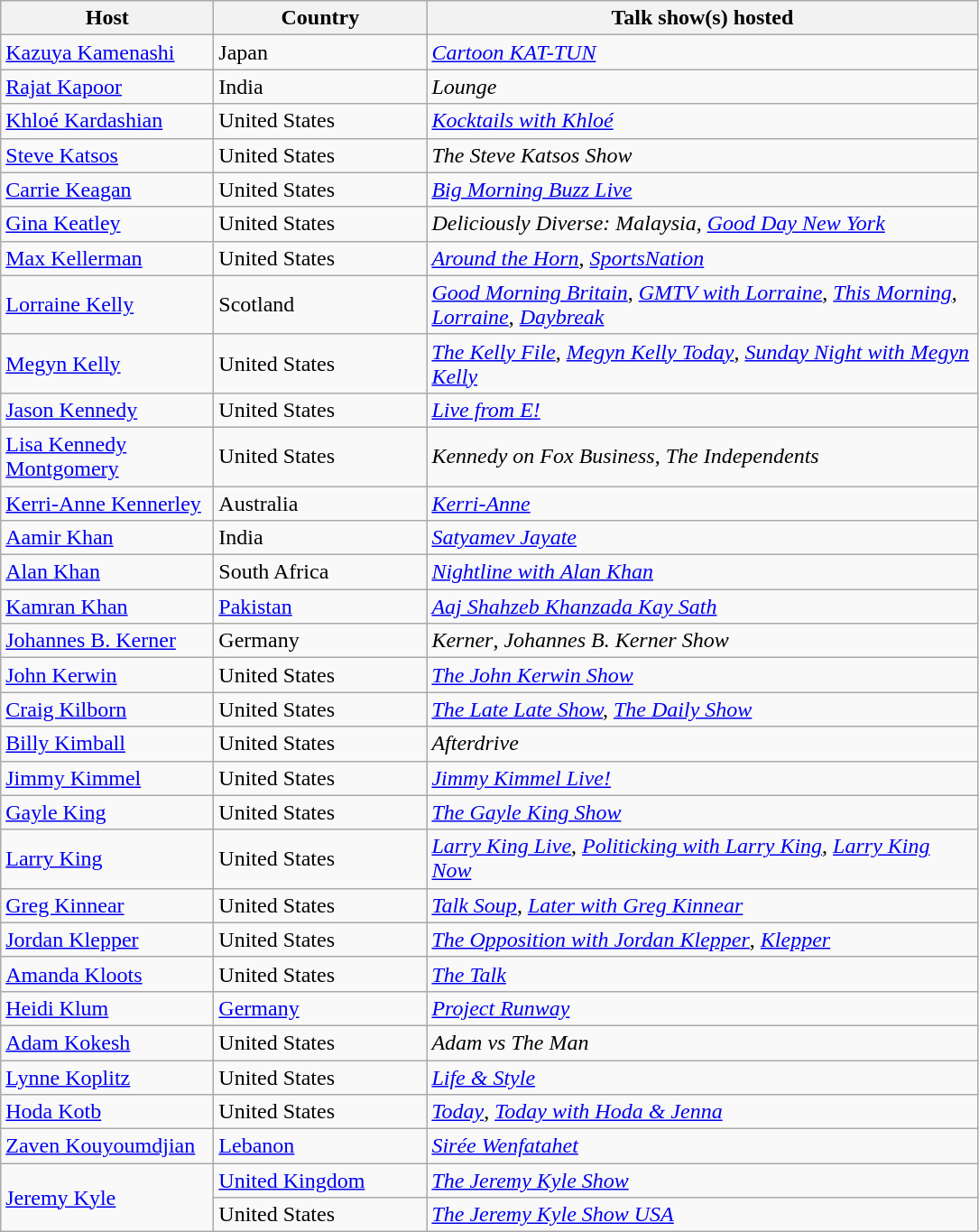<table class="wikitable">
<tr>
<th width="150">Host</th>
<th width="150">Country</th>
<th width="400">Talk show(s) hosted</th>
</tr>
<tr>
<td><a href='#'>Kazuya Kamenashi</a></td>
<td> Japan</td>
<td><em><a href='#'>Cartoon KAT-TUN</a></em></td>
</tr>
<tr>
<td><a href='#'>Rajat Kapoor</a></td>
<td> India</td>
<td><em>Lounge</em></td>
</tr>
<tr>
<td><a href='#'>Khloé Kardashian</a></td>
<td> United States</td>
<td><em><a href='#'>Kocktails with Khloé</a></em></td>
</tr>
<tr>
<td><a href='#'>Steve Katsos</a></td>
<td> United States</td>
<td><em>The Steve Katsos Show</em></td>
</tr>
<tr>
<td><a href='#'>Carrie Keagan</a></td>
<td> United States</td>
<td><em><a href='#'>Big Morning Buzz Live</a></em></td>
</tr>
<tr>
<td><a href='#'>Gina Keatley</a></td>
<td> United States</td>
<td><em>Deliciously Diverse: Malaysia</em>, <em><a href='#'>Good Day New York</a></em></td>
</tr>
<tr>
<td><a href='#'>Max Kellerman</a></td>
<td> United States</td>
<td><em><a href='#'>Around the Horn</a></em>, <em><a href='#'>SportsNation</a></em></td>
</tr>
<tr>
<td><a href='#'>Lorraine Kelly</a></td>
<td> Scotland</td>
<td><em><a href='#'>Good Morning Britain</a></em>, <em><a href='#'>GMTV with Lorraine</a></em>, <em><a href='#'>This Morning</a></em>, <em><a href='#'>Lorraine</a></em>, <em><a href='#'>Daybreak</a></em></td>
</tr>
<tr>
<td><a href='#'>Megyn Kelly</a></td>
<td> United States</td>
<td><em><a href='#'>The Kelly File</a></em>, <em><a href='#'>Megyn Kelly Today</a></em>, <em><a href='#'>Sunday Night with Megyn Kelly</a></em></td>
</tr>
<tr>
<td><a href='#'>Jason Kennedy</a></td>
<td> United States</td>
<td><em><a href='#'>Live from E!</a></em></td>
</tr>
<tr>
<td><a href='#'>Lisa Kennedy Montgomery</a></td>
<td> United States</td>
<td><em>Kennedy on Fox Business</em>, <em>The Independents</em></td>
</tr>
<tr>
<td><a href='#'>Kerri-Anne Kennerley</a></td>
<td> Australia</td>
<td><em><a href='#'>Kerri-Anne</a></em></td>
</tr>
<tr>
<td><a href='#'>Aamir Khan</a></td>
<td> India</td>
<td><em><a href='#'>Satyamev Jayate</a></em></td>
</tr>
<tr>
<td><a href='#'>Alan Khan</a></td>
<td> South Africa</td>
<td><em><a href='#'>Nightline with Alan Khan</a></em></td>
</tr>
<tr>
<td><a href='#'>Kamran Khan</a></td>
<td> <a href='#'>Pakistan</a></td>
<td><em><a href='#'>Aaj Shahzeb Khanzada Kay Sath</a></em></td>
</tr>
<tr>
<td><a href='#'>Johannes B. Kerner</a></td>
<td> Germany</td>
<td><em>Kerner</em>, <em>Johannes B. Kerner Show</em></td>
</tr>
<tr>
<td><a href='#'>John Kerwin</a></td>
<td> United States</td>
<td><em><a href='#'>The John Kerwin Show</a></em></td>
</tr>
<tr>
<td><a href='#'>Craig Kilborn</a></td>
<td> United States</td>
<td><em><a href='#'>The Late Late Show</a>, <a href='#'>The Daily Show</a></em></td>
</tr>
<tr>
<td><a href='#'>Billy Kimball</a></td>
<td> United States</td>
<td><em>Afterdrive</em></td>
</tr>
<tr>
<td><a href='#'>Jimmy Kimmel</a></td>
<td> United States</td>
<td><em><a href='#'>Jimmy Kimmel Live!</a></em></td>
</tr>
<tr>
<td><a href='#'>Gayle King</a></td>
<td> United States</td>
<td><em><a href='#'>The Gayle King Show</a></em></td>
</tr>
<tr>
<td><a href='#'>Larry King</a></td>
<td> United States</td>
<td><em><a href='#'>Larry King Live</a></em>, <em><a href='#'>Politicking with Larry King</a></em>, <em><a href='#'>Larry King Now</a></em></td>
</tr>
<tr>
<td><a href='#'>Greg Kinnear</a></td>
<td> United States</td>
<td><em><a href='#'>Talk Soup</a></em>, <em><a href='#'>Later with Greg Kinnear</a></em></td>
</tr>
<tr>
<td><a href='#'>Jordan Klepper</a></td>
<td> United States</td>
<td><em><a href='#'>The Opposition with Jordan Klepper</a></em>, <em><a href='#'>Klepper</a></em></td>
</tr>
<tr>
<td><a href='#'>Amanda Kloots</a></td>
<td> United States</td>
<td><em><a href='#'>The Talk</a></em></td>
</tr>
<tr>
<td><a href='#'>Heidi Klum</a></td>
<td> <a href='#'>Germany</a></td>
<td><em><a href='#'>Project Runway</a></em></td>
</tr>
<tr>
<td><a href='#'>Adam Kokesh</a></td>
<td> United States</td>
<td><em>Adam vs The Man</em></td>
</tr>
<tr>
<td><a href='#'>Lynne Koplitz</a></td>
<td> United States</td>
<td><em><a href='#'>Life & Style</a></em></td>
</tr>
<tr>
<td><a href='#'>Hoda Kotb</a></td>
<td> United States</td>
<td><em><a href='#'>Today</a></em>, <em><a href='#'>Today with Hoda & Jenna</a></em></td>
</tr>
<tr>
<td><a href='#'>Zaven Kouyoumdjian</a></td>
<td> <a href='#'>Lebanon</a></td>
<td><em><a href='#'>Sirée Wenfatahet</a></em></td>
</tr>
<tr>
<td rowspan="2"><a href='#'>Jeremy Kyle</a></td>
<td> <a href='#'>United Kingdom</a></td>
<td><em><a href='#'>The Jeremy Kyle Show</a></em></td>
</tr>
<tr>
<td> United States</td>
<td><em><a href='#'>The Jeremy Kyle Show USA</a></em></td>
</tr>
</table>
